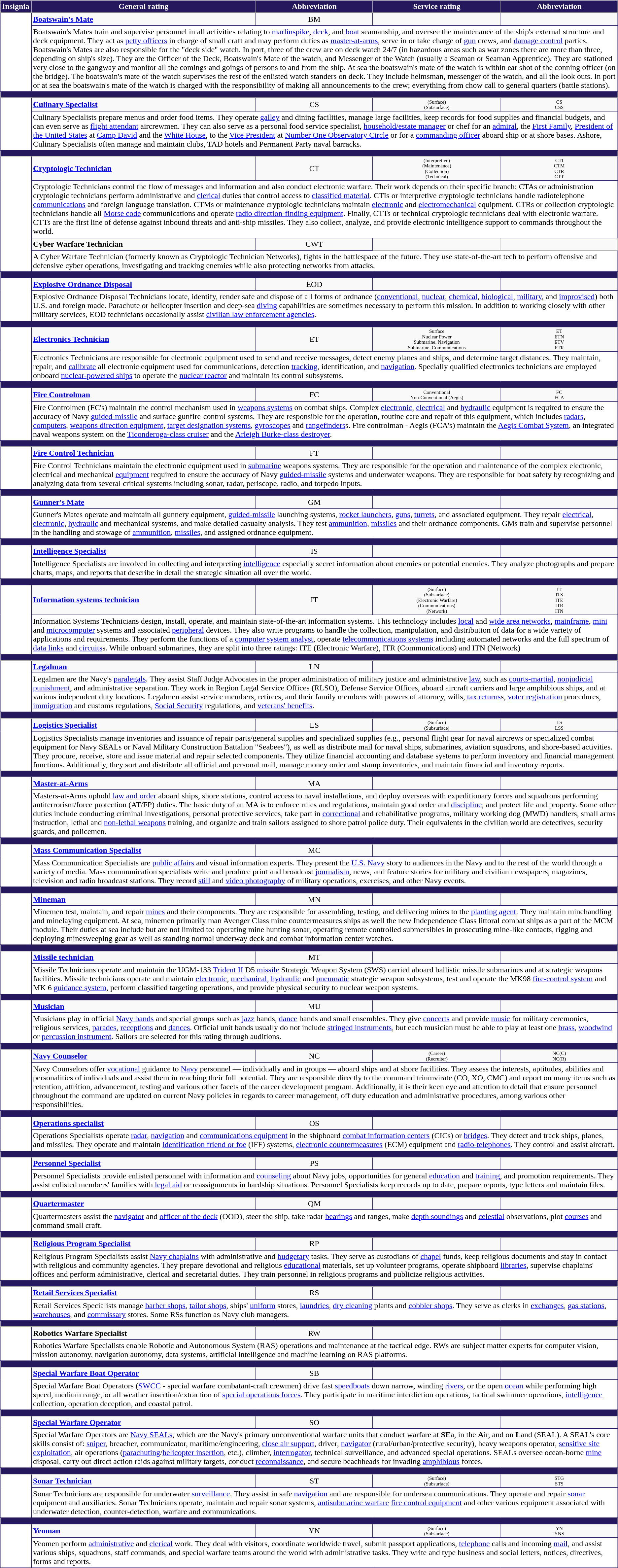<table class="wikitable" style="border:#25185d;">
<tr>
<th style="background:#25185d; color:white;">Insignia</th>
<th style="background:#25185d; color:white;">General rating</th>
<th style="background:#25185d; color:white;">Abbreviation</th>
<th style="background:#25185d; color:white;">Service rating</th>
<th style="background:#25185d; color:white;">Abbreviation</th>
</tr>
<tr>
<td style="border:1px solid #25185d; background:#fff;" rowspan="2"></td>
<td style="border: 1px solid #25185d;"><strong><a href='#'>Boatswain's Mate</a></strong></td>
<td style="border: 1px solid #25185d; text-align: center">BM</td>
<td style="border: 1px solid #25185d; text-align: center; font-size: x-small"></td>
<td style="border: 1px solid #25185d; text-align: center; font-size: x-small"></td>
</tr>
<tr style="border:1px solid #25185d; background:#fff;"|>
<td colspan="4" style="border:1px solid #25185d; vertical-align:top;">Boatswain's Mates train and supervise personnel in all activities relating to <a href='#'>marlinspike</a>, <a href='#'>deck</a>, and <a href='#'>boat</a> seamanship, and oversee the maintenance of the ship's external structure and deck equipment. They act as <a href='#'>petty officers</a> in charge of small craft and may perform duties as <a href='#'>master-at-arms</a>, serve in or take charge of <a href='#'>gun</a> crews, and <a href='#'>damage control</a> parties.<br>Boatswain's Mates are also responsible for the "deck side" watch.  In port, three of the crew are on deck watch 24/7 (in hazardous areas such as war zones there are more than three, depending on ship's size).  They are the Officer of the Deck, Boatswain's Mate of the watch, and Messenger of the Watch (usually a Seaman or Seaman Apprentice).  They are stationed very close to the gangway and monitor all the comings and goings of persons to and from the ship.  At sea the boatswain's mate of the watch is within ear shot of the conning officer (on the bridge).  The boatswain's mate of the watch supervises the rest of the enlisted watch standers on deck.  They include helmsman, messenger of the watch, and all the look outs.  In port or at sea the boatswain's mate of the watch is charged with the responsibility of making all announcements to the crew; everything from chow call to general quarters (battle stations).</td>
</tr>
<tr>
<td colspan="5"  style="background:#25185d; height:5px;"></td>
</tr>
<tr>
<td style="border:1px solid #25185d; background:#fff;" rowspan="2"></td>
<td style="border: 1px solid #25185d;"><strong><a href='#'>Culinary Specialist</a></strong></td>
<td style="border: 1px solid #25185d; text-align: center">CS</td>
<td style="border: 1px solid #25185d; text-align: center; font-size: x-small">(Surface)<br>(Subsurface)</td>
<td style="border: 1px solid #25185d; text-align: center; font-size: x-small">CS<br>CSS</td>
</tr>
<tr style="border:1px solid #25185d; background:#fff;"|>
<td colspan="4" style="border:1px solid #25185d; vertical-align:top;">Culinary Specialists prepare menus and order food items. They operate <a href='#'>galley</a> and dining facilities, manage large facilities, keep records for food supplies and financial budgets, and can even serve as <a href='#'>flight attendant</a> aircrewmen. They can also serve as a personal food service specialist, <a href='#'>household/estate manager</a> or chef for an <a href='#'>admiral</a>, the <a href='#'>First Family</a>, <a href='#'>President of the United States</a> at <a href='#'>Camp David</a> and the <a href='#'>White House</a>, to the <a href='#'>Vice President</a> at <a href='#'>Number One Observatory Circle</a> or for a <a href='#'>commanding officer</a> aboard ship or at shore bases. Ashore, Culinary Specialists often manage and maintain clubs, TAD hotels and Permanent Party naval barracks.</td>
</tr>
<tr>
<td colspan="5"  style="background:#25185d; height:5px;"></td>
</tr>
<tr>
<td style="border:1px solid #25185d; background:#fff;" rowspan="4"></td>
<td style="border: 1px solid #25185d;"><strong><a href='#'>Cryptologic Technician</a></strong></td>
<td style="border: 1px solid #25185d; text-align: center">CT</td>
<td style="border: 1px solid #25185d; text-align: center; font-size: x-small">(Interpretive)<br>(Maintenance)<br>(Collection)<br>(Technical)</td>
<td style="border: 1px solid #25185d; text-align: center; font-size: x-small">CTI<br>CTM<br>CTR<br>CTT</td>
</tr>
<tr style="border:1px solid #25185d; background:#fff;"|>
<td colspan="4" style="border:1px solid #25185d; vertical-align:top;">Cryptologic Technicians control the flow of messages and information and also conduct electronic warfare. Their work depends on their specific branch: CTAs or administration cryptologic technicians perform administrative and <a href='#'>clerical</a> duties that control access to <a href='#'>classified material</a>. CTIs or interpretive cryptologic technicians handle radiotelephone <a href='#'>communications</a> and foreign language translation. CTMs or maintenance cryptologic technicians maintain <a href='#'>electronic</a> and <a href='#'>electromechanical</a> equipment. CTRs or collection cryptologic technicians handle all <a href='#'>Morse code</a> communications and operate <a href='#'>radio direction-finding equipment</a>. Finally, CTTs or technical cryptologic technicians deal with electronic warfare. CTTs are the first line of defense against inbound threats and anti-ship missiles. They also collect, analyze, and provide electronic intelligence support to commands throughout the world.</td>
</tr>
<tr>
<td style="border: 1px solid #25185d;"><strong>Cyber Warfare Technician</strong></td>
<td style="border: 1px solid #25185d; text-align: center">CWT</td>
<td></td>
<td></td>
</tr>
<tr>
<td colspan="4" style="border: 1px solid #25185d; vertical-align:top; background:#fff;">A Cyber Warfare Technician (formerly known as Cryptologic Technician Networks), fights in the battlespace of the future. They use state-of-the-art tech to perform offensive and defensive cyber operations, investigating and tracking enemies while also protecting networks from attacks.</td>
</tr>
<tr>
<td colspan="5"  style="background:#25185d; height:5px;"></td>
</tr>
<tr>
<td style="border:1px solid #25185d; background:#fff;" rowspan="2"></td>
<td style="border: 1px solid #25185d;"><strong><a href='#'>Explosive Ordnance Disposal</a></strong></td>
<td style="border: 1px solid #25185d; text-align: center">EOD</td>
<td style="border: 1px solid #25185d; text-align: center; font-size: x-small"></td>
<td style="border: 1px solid #25185d; text-align: center; font-size: x-small"></td>
</tr>
<tr style="border:1px solid #25185d; background:#fff;"|>
<td colspan="4" style="border:1px solid #25185d; vertical-align:top;">Explosive Ordnance Disposal Technicians locate, identify, render safe and dispose of all forms of ordnance (<a href='#'>conventional</a>, <a href='#'>nuclear</a>, <a href='#'>chemical</a>, <a href='#'>biological</a>, <a href='#'>military</a>, and <a href='#'>improvised</a>) both U.S. and foreign made. Parachute or helicopter insertion and deep-sea <a href='#'>diving</a> capabilities are sometimes necessary to perform this mission. In addition to working closely with other military services, EOD technicians occasionally assist <a href='#'>civilian law enforcement agencies</a>.</td>
</tr>
<tr>
<td colspan="5"  style="background:#25185d; height:5px;"></td>
</tr>
<tr>
<td style="border:1px solid #25185d; background:#fff;" rowspan="2"></td>
<td style="border: 1px solid #25185d;"><strong><a href='#'>Electronics Technician</a></strong></td>
<td style="border: 1px solid #25185d; text-align: center">ET</td>
<td style="border: 1px solid #25185d; text-align: center; font-size: x-small">Surface<br>Nuclear Power<br>Submarine, Navigation<br>Submarine, Communications</td>
<td style="border: 1px solid #25185d; text-align: center; font-size: x-small">ET<br>ETN <br>ETV <br>ETR </td>
</tr>
<tr style="border:1px solid #25185d; background:#fff;"|>
<td colspan="4" style="border:1px solid #25185d; vertical-align:top;">Electronics Technicians are responsible for electronic equipment used to send and receive messages, detect enemy planes and ships, and determine target distances. They maintain, repair, and <a href='#'>calibrate</a> all electronic equipment used for communications, detection <a href='#'>tracking</a>, identification, and <a href='#'>navigation</a>. Specially qualified electronics technicians are employed onboard <a href='#'>nuclear-powered ships</a> to operate the <a href='#'>nuclear reactor</a> and maintain its control subsystems.</td>
</tr>
<tr>
<td colspan="5"  style="background:#25185d; height:5px;"></td>
</tr>
<tr>
<td style="border:1px solid #25185d; background:#fff;" rowspan="2"></td>
<td style="border: 1px solid #25185d;"><strong><a href='#'>Fire Controlman</a></strong></td>
<td style="border: 1px solid #25185d; text-align: center">FC</td>
<td style="border: 1px solid #25185d; text-align: center; font-size: x-small">Conventional<br>Non-Conventional (Aegis)</td>
<td style="border: 1px solid #25185d; text-align: center; font-size: x-small">FC<br>FCA</td>
</tr>
<tr style="border:1px solid #25185d; background:#fff;"|>
<td colspan="4" style="border:1px solid #25185d; vertical-align:top;">Fire Controlmen (FC's) maintain the control mechanism used in <a href='#'>weapons systems</a> on combat ships. Complex <a href='#'>electronic</a>, <a href='#'>electrical</a> and <a href='#'>hydraulic</a> equipment is required to ensure the accuracy of Navy <a href='#'>guided-missile</a> and surface gunfire-control systems. They are responsible for the operation, routine care and repair of this equipment, which includes <a href='#'>radars</a>, <a href='#'>computers</a>, <a href='#'>weapons direction equipment</a>, <a href='#'>target designation systems</a>, <a href='#'>gyroscopes</a> and <a href='#'>rangefinders</a>s. Fire controlman - Aegis (FCA's) maintain the <a href='#'>Aegis Combat System</a>, an integrated naval weapons system on the <a href='#'>Ticonderoga-class cruiser</a> and the <a href='#'>Arleigh Burke-class destroyer</a>.</td>
</tr>
<tr>
<td colspan="5"  style="background:#25185d; height:5px;"></td>
</tr>
<tr>
<td style="border:1px solid #25185d; background:#fff;" rowspan="2"></td>
<td style="border: 1px solid #25185d;"><strong><a href='#'>Fire Control Technician</a></strong></td>
<td style="border: 1px solid #25185d; text-align: center">FT</td>
<td style="border: 1px solid #25185d; text-align: center; font-size: x-small"></td>
<td style="border: 1px solid #25185d; text-align: center; font-size: x-small"></td>
</tr>
<tr style="border:1px solid #25185d; background:#fff;"|>
<td colspan="4" style="border:1px solid #25185d; vertical-align:top;">Fire Control Technicians maintain the electronic equipment used in <a href='#'>submarine</a> weapons systems. They are responsible for the operation and maintenance of the complex electronic, electrical and mechanical <a href='#'>equipment</a> required to ensure the accuracy of Navy <a href='#'>guided-missile</a> systems and underwater weapons. They are responsible for boat safety by recognizing and analyzing data from several critical systems including sonar, radar, periscope, radio, and torpedo inputs.</td>
</tr>
<tr>
<td colspan="5"  style="background:#25185d; height:5px;"></td>
</tr>
<tr>
<td style="border:1px solid #25185d; background:#fff;" rowspan="2"></td>
<td style="border: 1px solid #25185d;"><strong><a href='#'>Gunner's Mate</a></strong></td>
<td style="border: 1px solid #25185d; text-align: center">GM</td>
<td style="border: 1px solid #25185d; text-align: center; font-size: x-small"></td>
<td style="border: 1px solid #25185d; text-align: center; font-size: x-small"></td>
</tr>
<tr style="border:1px solid #25185d; background:#fff;"|>
<td colspan="4" style="border:1px solid #25185d; vertical-align:top;">Gunner's Mates operate and maintain all gunnery equipment, <a href='#'>guided-missile</a> launching systems, <a href='#'>rocket launchers</a>, <a href='#'>guns</a>, <a href='#'>turrets</a>, and associated equipment. They repair <a href='#'>electrical</a>, <a href='#'>electronic</a>, <a href='#'>hydraulic</a> and mechanical systems, and make detailed casualty analysis. They test <a href='#'>ammunition</a>, <a href='#'>missiles</a> and their ordnance components. GMs train and supervise personnel in the handling and stowage of <a href='#'>ammunition</a>, <a href='#'>missiles</a>, and assigned ordnance equipment.</td>
</tr>
<tr>
<td colspan="5"  style="background:#25185d; height:5px;"></td>
</tr>
<tr>
<td style="border:1px solid #25185d; background:#fff;" rowspan="2"></td>
<td style="border: 1px solid #25185d;"><strong><a href='#'>Intelligence Specialist</a></strong></td>
<td style="border: 1px solid #25185d; text-align: center">IS</td>
<td style="border: 1px solid #25185d; text-align: center; font-size: x-small"></td>
<td style="border: 1px solid #25185d; text-align: center; font-size: x-small"></td>
</tr>
<tr style="border:1px solid #25185d; background:#fff;"|>
<td colspan="4" style="border:1px solid #25185d; vertical-align:top;">Intelligence Specialists are involved in collecting and interpreting <a href='#'>intelligence</a> especially secret information about enemies or potential enemies. They analyze photographs and prepare charts, maps, and reports that describe in detail the strategic situation all over the world.</td>
</tr>
<tr>
<td colspan="5"  style="background:#25185d; height:5px;"></td>
</tr>
<tr>
<td style="border:1px solid #25185d; background:#fff;" rowspan="2"></td>
<td style="border: 1px solid #25185d;"><strong><a href='#'>Information systems technician</a></strong></td>
<td style="border: 1px solid #25185d; text-align: center">IT</td>
<td style="border: 1px solid #25185d; text-align: center; font-size: x-small">(Surface)<br>(Subsurface)<br>(Electronic Warfare)<br>(Communications)<br>(Network)</td>
<td style="border: 1px solid #25185d; text-align: center; font-size: x-small">IT<br>ITS<br>ITE<br>ITR<br>ITN</td>
</tr>
<tr style="border:1px solid #25185d; background:#fff;"|>
<td colspan="4" style="border:1px solid #25185d; vertical-align:top;">Information Systems Technicians design, install, operate, and maintain state-of-the-art information systems. This technology includes <a href='#'>local</a> and <a href='#'>wide area networks</a>, <a href='#'>mainframe</a>, <a href='#'>mini</a> and <a href='#'>microcomputer</a> systems and associated <a href='#'>peripheral</a> devices. They also write programs to handle the collection, manipulation, and distribution of data for a wide variety of applications and requirements. They perform the functions of a <a href='#'>computer system analyst</a>, operate <a href='#'>telecommunications systems</a> including automated networks and the full spectrum of <a href='#'>data links</a> and <a href='#'>circuits</a>s. While onboard submarines, they are split into three ratings: ITE (Electronic Warfare), ITR (Communications) and ITN (Network) </td>
</tr>
<tr>
<td colspan="5"  style="background:#25185d; height:5px;"></td>
</tr>
<tr>
<td style="border:1px solid #25185d; background:#fff;" rowspan="2"></td>
<td style="border: 1px solid #25185d;"><strong><a href='#'>Legalman</a></strong></td>
<td style="border: 1px solid #25185d; text-align: center">LN</td>
<td style="border: 1px solid #25185d; text-align: center; font-size: x-small"></td>
<td style="border: 1px solid #25185d; text-align: center; font-size: x-small"></td>
</tr>
<tr style="border:1px solid #25185d; background:#fff;"|>
<td colspan="4" style="border:1px solid #25185d; vertical-align:top;">Legalmen are the Navy's <a href='#'>paralegals</a>.  They assist Staff Judge Advocates in the proper administration of military justice and administrative <a href='#'>law</a>,  such as <a href='#'>courts-martial</a>, <a href='#'>nonjudicial punishment</a>, and administrative separation.  They work in Region Legal Service Offices (RLSO), Defense Service Offices, aboard aircraft carriers and large amphibious ships, and at various independent duty locations.  Legalmen assist service members, retirees, and their family members with powers of attorney, wills, <a href='#'>tax returns</a>s, <a href='#'>voter registration</a> procedures, <a href='#'>immigration</a> and customs regulations, <a href='#'>Social Security</a> regulations, and <a href='#'>veterans' benefits</a>.</td>
</tr>
<tr>
<td colspan="5"  style="background:#25185d; height:5px;"></td>
</tr>
<tr>
<td style="border:1px solid #25185d; background:#fff;" rowspan="2"></td>
<td style="border: 1px solid #25185d;"><strong><a href='#'>Logistics Specialist</a></strong></td>
<td style="border: 1px solid #25185d; text-align: center">LS</td>
<td style="border: 1px solid #25185d; text-align: center; font-size: x-small">(Surface)<br>(Subsurface)</td>
<td style="border: 1px solid #25185d; text-align: center; font-size: x-small">LS<br>LSS</td>
</tr>
<tr style="border:1px solid #25185d; background:#fff;"|>
<td colspan="4" style="border:1px solid #25185d; vertical-align:top;">Logistics Specialists manage inventories and issuance of repair parts/general supplies and specialized supplies (e.g., personal flight gear for naval aircrews or specialized combat equipment for Navy SEALs or Naval Military Construction Battalion "Seabees"), as well as distribute mail for naval ships, submarines, aviation squadrons, and shore-based activities. They procure, receive, store and issue material and repair selected components. They utilize financial accounting and database systems to perform inventory and financial management functions. Additionally, they sort and distribute all official and personal mail, manage money order and stamp inventories, and maintain financial and inventory reports.</td>
</tr>
<tr>
<td colspan="5"  style="background:#25185d; height:5px;"></td>
</tr>
<tr>
<td style="border:1px solid #25185d; background:#fff;" rowspan="2"></td>
<td style="border: 1px solid #25185d;"><strong><a href='#'>Master-at-Arms</a></strong></td>
<td style="border: 1px solid #25185d; text-align: center">MA</td>
<td style="border: 1px solid #25185d; text-align: center; font-size: x-small"></td>
<td style="border: 1px solid #25185d; text-align: center; font-size: x-small"></td>
</tr>
<tr style="border:1px solid #25185d; background:#fff;"|>
<td colspan="4" style="border:1px solid #25185d; vertical-align:top;">Masters-at-Arms uphold <a href='#'>law and order</a> aboard ships, shore stations, control access to naval installations, and deploy overseas with expeditionary forces and squadrons performing antiterrorism/force protection (AT/FP) duties. The basic duty of an MA is to enforce rules and regulations, maintain good order and <a href='#'>discipline</a>, and protect life and property. Some other duties include conducting criminal investigations, personal protective services, take part in <a href='#'>correctional</a> and rehabilitative programs, military working dog (MWD) handlers, small arms instruction, lethal and <a href='#'>non-lethal weapons</a> training, and organize and train sailors assigned to shore patrol police duty. Their equivalents in the civilian world are detectives, security guards, and policemen.</td>
</tr>
<tr>
<td colspan="5"  style="background:#25185d; height:5px;"></td>
</tr>
<tr>
<td style="border:1px solid #25185d; background:#fff;" rowspan="2"></td>
<td style="border: 1px solid #25185d;"><strong><a href='#'>Mass Communication Specialist</a></strong></td>
<td style="border: 1px solid #25185d; text-align: center">MC</td>
<td style="border: 1px solid #25185d; text-align: center; font-size: x-small"></td>
<td style="border: 1px solid #25185d; text-align: center; font-size: x-small"></td>
</tr>
<tr style="border:1px solid #25185d; background:#fff;"|>
<td colspan="4" style="border:1px solid #25185d; vertical-align:top;">Mass Communication Specialists are <a href='#'>public affairs</a> and visual information experts. They present the <a href='#'>U.S. Navy</a> story to audiences in the Navy and to the rest of the world through a variety of media. Mass communication specialists write and produce print and broadcast <a href='#'>journalism</a>, news, and feature stories for military and civilian newspapers, magazines, television and radio broadcast stations. They record <a href='#'>still</a> and <a href='#'>video photography</a> of military operations, exercises, and other Navy events.</td>
</tr>
<tr>
<td colspan="5"  style="background:#25185d; height:5px;"></td>
</tr>
<tr>
<td style="border:1px solid #25185d; background:#fff;" rowspan="2"></td>
<td style="border: 1px solid #25185d;"><strong><a href='#'>Mineman</a></strong></td>
<td style="border: 1px solid #25185d; text-align: center">MN</td>
<td style="border: 1px solid #25185d; text-align: center; font-size: x-small"></td>
<td style="border: 1px solid #25185d; text-align: center; font-size: x-small"></td>
</tr>
<tr style="border:1px solid #25185d; background:#fff;"|>
<td colspan="4" style="border:1px solid #25185d; vertical-align:top;">Minemen test, maintain, and repair <a href='#'>mines</a> and their components. They are responsible for assembling, testing, and delivering mines to the <a href='#'>planting agent</a>. They maintain minehandling and minelaying equipment.  At sea, minemen primarily man Avenger Class mine countermeasures ships as well the new Independence Class littoral combat ships as a part of the MCM module.  Their duties at sea include but are not limited to: operating mine hunting sonar, operating remote controlled submersibles in prosecuting mine-like contacts, rigging and deploying minesweeping gear as well as standing normal underway deck and combat information center watches.</td>
</tr>
<tr>
<td colspan="5"  style="background:#25185d; height:5px;"></td>
</tr>
<tr>
<td style="border:1px solid #25185d; background:#fff;" rowspan="2"></td>
<td style="border: 1px solid #25185d;"><strong><a href='#'>Missile technician</a></strong></td>
<td style="border: 1px solid #25185d; text-align: center">MT</td>
<td style="border: 1px solid #25185d; text-align: center; font-size: x-small"></td>
<td style="border: 1px solid #25185d; text-align: center; font-size: x-small"></td>
</tr>
<tr style="border:1px solid #25185d; background:#fff;"|>
<td colspan="4" style="border:1px solid #25185d; vertical-align:top;">Missile Technicians operate and maintain the UGM-133 <a href='#'>Trident II</a> D5 <a href='#'>missile</a> Strategic Weapon System (SWS) carried aboard ballistic missile submarines and at strategic weapons facilities. Missile technicians operate and maintain <a href='#'>electronic</a>, <a href='#'>mechanical</a>, <a href='#'>hydraulic</a> and <a href='#'>pneumatic</a> strategic weapon subsystems, test and operate the MK98 <a href='#'>fire-control system</a> and MK 6 <a href='#'>guidance system</a>, perform classified targeting operations, and provide physical security to nuclear weapon systems.</td>
</tr>
<tr>
<td colspan="5"  style="background:#25185d; height:5px;"></td>
</tr>
<tr>
<td style="border:1px solid #25185d; background:#fff;" rowspan="2"></td>
<td style="border: 1px solid #25185d;"><strong><a href='#'>Musician</a></strong></td>
<td style="border: 1px solid #25185d; text-align: center">MU</td>
<td style="border: 1px solid #25185d; text-align: center; font-size: x-small"></td>
<td style="border: 1px solid #25185d; text-align: center; font-size: x-small"></td>
</tr>
<tr style="border:1px solid #25185d; background:#fff;"|>
<td colspan="4" style="border:1px solid #25185d; vertical-align:top;">Musicians play in official <a href='#'>Navy bands</a> and special groups such as <a href='#'>jazz</a> bands, <a href='#'>dance</a> bands and small ensembles. They give <a href='#'>concerts</a> and provide <a href='#'>music</a> for military ceremonies, religious services, <a href='#'>parades</a>, <a href='#'>receptions</a> and <a href='#'>dances</a>. Official unit bands usually do not include <a href='#'>stringed instruments</a>, but each musician must be able to play at least one <a href='#'>brass</a>, <a href='#'>woodwind</a> or <a href='#'>percussion instrument</a>. Sailors are selected for this rating through auditions.</td>
</tr>
<tr>
<td colspan="5"  style="background:#25185d; height:5px;"></td>
</tr>
<tr>
<td style="border:1px solid #25185d; background:#fff;" rowspan="2"></td>
<td style="border: 1px solid #25185d;"><strong><a href='#'>Navy Counselor</a></strong></td>
<td style="border: 1px solid #25185d; text-align: center">NC</td>
<td style="border: 1px solid #25185d; text-align: center; font-size: x-small">(Career)<br>(Recruiter)</td>
<td style="border: 1px solid #25185d; text-align: center; font-size: x-small">NC(C)<br>NC(R)</td>
</tr>
<tr style="border:1px solid #25185d; background:#fff;"|>
<td colspan="4" style="border:1px solid #25185d; vertical-align:top;">Navy Counselors offer <a href='#'>vocational</a> guidance to <a href='#'>Navy</a> personnel — individually and in groups — aboard ships and at shore facilities. They assess the interests, aptitudes, abilities and personalities of individuals and assist them in reaching their full potential. They are responsible directly to the command triumvirate (CO, XO, CMC) and report on many items such as retention, attrition, advancement, testing and various other facets of the career development program. Additionally, it is their keen eye and attention to detail that ensure personnel throughout the command are updated on current Navy policies in regards to career management, off duty education and administrative procedures, among various other responsibilities.</td>
</tr>
<tr>
<td colspan="5"  style="background:#25185d; height:5px;"></td>
</tr>
<tr>
<td style="border:1px solid #25185d; background:#fff;" rowspan="2"></td>
<td style="border: 1px solid #25185d;"><strong><a href='#'>Operations specialist</a></strong></td>
<td style="border: 1px solid #25185d; text-align: center">OS</td>
<td style="border: 1px solid #25185d; text-align: center; font-size: x-small"></td>
<td style="border: 1px solid #25185d; text-align: center; font-size: x-small"></td>
</tr>
<tr style="border:1px solid #25185d; background:#fff;"|>
<td colspan="4" style="border:1px solid #25185d; vertical-align:top;">Operations Specialists operate <a href='#'>radar</a>, <a href='#'>navigation</a> and <a href='#'>communications equipment</a> in the shipboard <a href='#'>combat information centers</a> (CICs) or <a href='#'>bridges</a>. They detect and track ships, planes, and missiles. They operate and maintain <a href='#'>identification friend or foe</a> (IFF) systems, <a href='#'>electronic countermeasures</a> (ECM) equipment and <a href='#'>radio-telephones</a>.  They control and assist aircraft.</td>
</tr>
<tr>
<td colspan="5"  style="background:#25185d; height:5px;"></td>
</tr>
<tr>
<td style="border:1px solid #25185d; background:#fff;" rowspan="2"></td>
<td style="border: 1px solid #25185d;"><strong><a href='#'>Personnel Specialist</a></strong></td>
<td style="border: 1px solid #25185d; text-align: center">PS</td>
<td style="border: 1px solid #25185d; text-align: center; font-size: x-small"></td>
<td style="border: 1px solid #25185d; text-align: center; font-size: x-small"></td>
</tr>
<tr style="border:1px solid #25185d; background:#fff;"|>
<td colspan="4" style="border:1px solid #25185d; vertical-align:top;">Personnel Specialists provide enlisted personnel with information and <a href='#'>counseling</a> about Navy jobs, opportunities for general <a href='#'>education</a> and <a href='#'>training</a>, and promotion requirements. They assist enlisted members' families with <a href='#'>legal aid</a> or reassignments in hardship situations. Personnel Specialists keep records up to date, prepare reports, type letters and maintain files.</td>
</tr>
<tr>
<td colspan="5"  style="background:#25185d; height:5px;"></td>
</tr>
<tr>
<td style="border:1px solid #25185d; background:#fff;" rowspan="2"></td>
<td style="border: 1px solid #25185d;"><strong><a href='#'>Quartermaster</a></strong></td>
<td style="border: 1px solid #25185d; text-align: center">QM</td>
<td style="border: 1px solid #25185d; text-align: center; font-size: x-small"></td>
<td style="border: 1px solid #25185d; text-align: center; font-size: x-small"></td>
</tr>
<tr style="border:1px solid #25185d; background:#fff;"|>
<td colspan="4" style="border:1px solid #25185d; vertical-align:top;">Quartermasters assist the <a href='#'>navigator</a> and <a href='#'>officer of the deck</a> (OOD), steer the ship, take radar <a href='#'>bearings</a> and ranges, make <a href='#'>depth soundings</a> and <a href='#'>celestial</a> observations, plot <a href='#'>courses</a> and command small craft.</td>
</tr>
<tr>
<td colspan="5"  style="background:#25185d; height:5px;"></td>
</tr>
<tr>
<td style="border:1px solid #25185d; background:#fff;" rowspan="2"></td>
<td style="border: 1px solid #25185d;"><strong><a href='#'>Religious Program Specialist</a></strong></td>
<td style="border: 1px solid #25185d; text-align: center">RP</td>
<td style="border: 1px solid #25185d; text-align: center; font-size: x-small"></td>
<td style="border: 1px solid #25185d; text-align: center; font-size: x-small"></td>
</tr>
<tr style="border:1px solid #25185d; background:#fff;"|>
<td colspan="4" style="border:1px solid #25185d; vertical-align:top;">Religious Program Specialists assist <a href='#'>Navy chaplains</a> with administrative and <a href='#'>budgetary</a> tasks. They serve as custodians of <a href='#'>chapel</a> funds, keep religious documents and stay in contact with religious and community agencies. They prepare devotional and religious <a href='#'>educational</a> materials, set up volunteer programs, operate shipboard <a href='#'>libraries</a>, supervise chaplains' offices and perform administrative, clerical and secretarial duties. They train personnel in religious programs and publicize religious activities.</td>
</tr>
<tr>
<td colspan="5"  style="background:#25185d; height:5px;"></td>
</tr>
<tr>
<td style="border:1px solid #25185d; background:#fff;" rowspan="2"></td>
<td style="border: 1px solid #25185d;"><strong><a href='#'>Retail Services Specialist</a></strong></td>
<td style="border: 1px solid #25185d; text-align: center">RS</td>
<td style="border: 1px solid #25185d; text-align: center; font-size: x-small"></td>
<td style="border: 1px solid #25185d; text-align: center; font-size: x-small"></td>
</tr>
<tr style="border:1px solid #25185d; background:#fff;"|>
<td colspan="4" style="border:1px solid #25185d; vertical-align:top;">Retail Services Specialists manage <a href='#'>barber shops</a>, <a href='#'>tailor shops</a>, ships' <a href='#'>uniform</a> stores, <a href='#'>laundries</a>, <a href='#'>dry cleaning</a> plants and <a href='#'>cobbler shops</a>. They serve as clerks in <a href='#'>exchanges</a>, <a href='#'>gas stations</a>, <a href='#'>warehouses</a>, and <a href='#'>commissary</a> stores. Some RSs function as Navy club managers.</td>
</tr>
<tr>
<td colspan="5"  style="background:#25185d; height:5px;"></td>
</tr>
<tr>
<td style="border:1px solid #25185d; background:#fff;" rowspan="2"></td>
<td style="border: 1px solid #25185d;"><strong>Robotics Warfare Specialist</strong></td>
<td style="border: 1px solid #25185d; text-align: center">RW</td>
<td style="border: 1px solid #25185d; text-align: center; font-size: x-small"></td>
<td style="border: 1px solid #25185d; text-align: center; font-size: x-small"></td>
</tr>
<tr style="border:1px solid #25185d; background:#fff;"|>
<td colspan="4" style="border:1px solid #25185d; vertical-align:top;">Robotics Warfare Specialists enable Robotic and Autonomous System (RAS) operations and maintenance at the tactical edge. RWs are subject matter experts for computer vision, mission autonomy, navigation autonomy, data systems, artificial intelligence and machine learning on RAS platforms.</td>
</tr>
<tr>
<td colspan="5"  style="background:#25185d; height:5px;"></td>
</tr>
<tr>
<td style="border:1px solid #25185d; background:#fff;" rowspan="2"></td>
<td style="border: 1px solid #25185d;"><strong><a href='#'>Special Warfare Boat Operator</a></strong></td>
<td style="border: 1px solid #25185d; text-align: center">SB</td>
<td style="border: 1px solid #25185d; text-align: center; font-size: x-small"></td>
<td style="border: 1px solid #25185d; text-align: center; font-size: x-small"></td>
</tr>
<tr style="border:1px solid #25185d; background:#fff;"|>
<td colspan="4" style="border:1px solid #25185d; vertical-align:top;">Special Warfare Boat Operators (<a href='#'>SWCC</a> - special warfare combatant-craft crewmen) drive fast <a href='#'>speedboats</a> down narrow, winding <a href='#'>rivers</a>, or the open <a href='#'>ocean</a> while performing high speed, medium range, or all weather insertion/extraction of <a href='#'>special operations forces</a>. They participate in maritime interdiction operations, tactical swimmer operations, <a href='#'>intelligence</a> collection, operation deception, and coastal patrol.</td>
</tr>
<tr>
<td colspan="5"  style="background:#25185d; height:5px;"></td>
</tr>
<tr>
<td style="border:1px solid #25185d; background:#fff;" rowspan="2"></td>
<td style="border: 1px solid #25185d;"><strong><a href='#'>Special Warfare Operator</a></strong></td>
<td style="border: 1px solid #25185d; text-align: center">SO</td>
<td style="border: 1px solid #25185d; text-align: center; font-size: x-small"></td>
<td style="border: 1px solid #25185d; text-align: center; font-size: x-small"></td>
</tr>
<tr style="border:1px solid #25185d; background:#fff;"|>
<td colspan="4" style="border:1px solid #25185d; vertical-align:top;">Special Warfare Operators are <a href='#'>Navy SEALs</a>, which are the Navy's primary unconventional warfare units that conduct warfare at <strong>SE</strong>a, in the <strong>A</strong>ir, and on <strong>L</strong>and (SEAL).  A SEAL's core skills consist of: <a href='#'>sniper</a>, breacher, communicator, maritime/engineering, <a href='#'>close air support</a>, driver, <a href='#'>navigator</a> (rural/urban/protective security), heavy weapons operator, <a href='#'>sensitive site exploitation</a>, air operations (<a href='#'>parachuting</a>/<a href='#'>helicopter insertion</a>, etc.), climber, <a href='#'>interrogator</a>, technical surveillance, and advanced special operations.  SEALs oversee ocean-borne <a href='#'>mine</a> disposal, carry out direct action raids against military targets, conduct <a href='#'>reconnaissance</a>, and secure beachheads for invading <a href='#'>amphibious</a> forces.</td>
</tr>
<tr>
<td colspan="5"  style="background:#25185d; height:5px;"></td>
</tr>
<tr>
<td style="border:1px solid #25185d; background:#fff;" rowspan="2"></td>
<td style="border: 1px solid #25185d;"><strong><a href='#'>Sonar Technician</a></strong></td>
<td style="border: 1px solid #25185d; text-align: center">ST</td>
<td style="border: 1px solid #25185d; text-align: center; font-size: x-small">(Surface)<br>(Subsurface)</td>
<td style="border: 1px solid #25185d; text-align: center; font-size: x-small">STG<br>STS</td>
</tr>
<tr style="border:1px solid #25185d; background:#fff;"|>
<td colspan="4" style="border:1px solid #25185d; vertical-align:top;">Sonar Technicians are responsible for underwater <a href='#'>surveillance</a>. They assist in safe <a href='#'>navigation</a> and are responsible for undersea communications. They operate and repair <a href='#'>sonar</a> equipment and auxiliaries. Sonar Technicians operate, maintain and repair sonar systems, <a href='#'>antisubmarine warfare</a> <a href='#'>fire control equipment</a> and other various equipment associated with underwater detection, counter-detection, warfare and communications.</td>
</tr>
<tr>
<td colspan="5"  style="background:#25185d; height:5px;"></td>
</tr>
<tr>
<td style="border:1px solid #25185d; background:#fff;" rowspan="2"></td>
<td style="border: 1px solid #25185d;"><strong><a href='#'>Yeoman</a></strong></td>
<td style="border: 1px solid #25185d; text-align: center">YN</td>
<td style="border: 1px solid #25185d; text-align: center; font-size: x-small">(Surface)<br>(Subsurface)</td>
<td style="border: 1px solid #25185d; text-align: center; font-size: x-small">YN<br>YNS</td>
</tr>
<tr style="border:1px solid #25185d; background:#fff;"|>
<td colspan="4" style="border:1px solid #25185d; vertical-align:top;">Yeomen perform <a href='#'>administrative</a> and <a href='#'>clerical</a> work. They deal with visitors, coordinate worldwide travel, submit passport applications, <a href='#'>telephone</a> calls and incoming <a href='#'>mail</a>, and assist various ships, squadrons, staff commands, and special warfare teams around the world with administrative tasks.  They write and type business and social letters, notices, directives, forms and reports.</td>
</tr>
</table>
